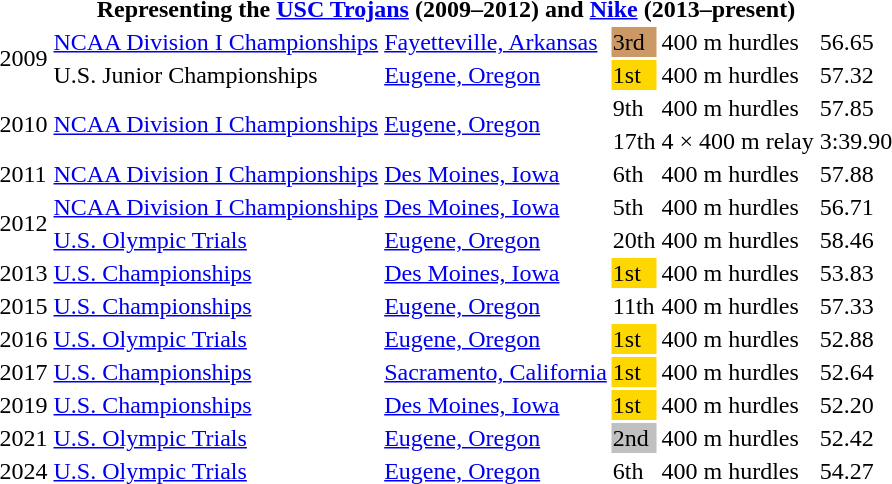<table>
<tr>
<th colspan=7>Representing the <a href='#'>USC Trojans</a> (2009–2012) and <a href='#'>Nike</a> (2013–present)</th>
</tr>
<tr>
<td rowspan=2>2009</td>
<td><a href='#'>NCAA Division I Championships</a></td>
<td><a href='#'>Fayetteville, Arkansas</a></td>
<td bgcolor=cc9966>3rd</td>
<td>400 m hurdles</td>
<td>56.65</td>
</tr>
<tr>
<td>U.S. Junior Championships</td>
<td><a href='#'>Eugene, Oregon</a></td>
<td bgcolor=gold>1st</td>
<td>400 m hurdles</td>
<td>57.32</td>
</tr>
<tr>
<td rowspan=2>2010</td>
<td rowspan=2><a href='#'>NCAA Division I Championships</a></td>
<td rowspan=2><a href='#'>Eugene, Oregon</a></td>
<td>9th</td>
<td>400 m hurdles</td>
<td>57.85</td>
</tr>
<tr>
<td>17th</td>
<td data-sort-value="1600 relay">4 × 400 m relay</td>
<td>3:39.90</td>
</tr>
<tr>
<td>2011</td>
<td><a href='#'>NCAA Division I Championships</a></td>
<td><a href='#'>Des Moines, Iowa</a></td>
<td>6th</td>
<td>400 m hurdles</td>
<td>57.88</td>
</tr>
<tr>
<td rowspan=2>2012</td>
<td><a href='#'>NCAA Division I Championships</a></td>
<td><a href='#'>Des Moines, Iowa</a></td>
<td>5th</td>
<td>400 m hurdles</td>
<td>56.71</td>
</tr>
<tr>
<td><a href='#'>U.S. Olympic Trials</a></td>
<td><a href='#'>Eugene, Oregon</a></td>
<td>20th</td>
<td>400 m hurdles</td>
<td>58.46</td>
</tr>
<tr>
<td>2013</td>
<td><a href='#'>U.S. Championships</a></td>
<td><a href='#'>Des Moines, Iowa</a></td>
<td bgcolor=gold>1st</td>
<td>400 m hurdles</td>
<td>53.83</td>
</tr>
<tr>
<td>2015</td>
<td><a href='#'>U.S. Championships</a></td>
<td><a href='#'>Eugene, Oregon</a></td>
<td>11th</td>
<td>400 m hurdles</td>
<td>57.33</td>
</tr>
<tr>
<td>2016</td>
<td><a href='#'>U.S. Olympic Trials</a></td>
<td><a href='#'>Eugene, Oregon</a></td>
<td bgcolor=gold>1st</td>
<td>400 m hurdles</td>
<td>52.88</td>
</tr>
<tr>
<td>2017</td>
<td><a href='#'>U.S. Championships</a></td>
<td><a href='#'>Sacramento, California</a></td>
<td bgcolor=gold>1st</td>
<td>400 m hurdles</td>
<td>52.64</td>
</tr>
<tr>
<td>2019</td>
<td><a href='#'>U.S. Championships</a></td>
<td><a href='#'>Des Moines, Iowa</a></td>
<td bgcolor=gold>1st</td>
<td>400 m hurdles</td>
<td>52.20</td>
</tr>
<tr>
<td>2021</td>
<td><a href='#'>U.S. Olympic Trials</a></td>
<td><a href='#'>Eugene, Oregon</a></td>
<td bgcolor=silver>2nd</td>
<td>400 m hurdles</td>
<td>52.42</td>
</tr>
<tr>
<td>2024</td>
<td><a href='#'>U.S. Olympic Trials</a></td>
<td><a href='#'>Eugene, Oregon</a></td>
<td>6th</td>
<td>400 m hurdles</td>
<td>54.27</td>
</tr>
</table>
